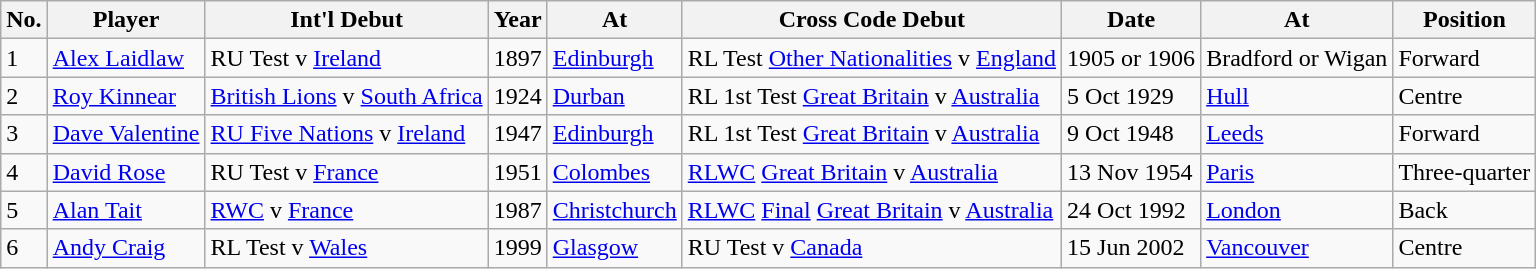<table class="wikitable" align="center">
<tr>
<th>No.</th>
<th>Player</th>
<th>Int'l Debut</th>
<th>Year</th>
<th>At</th>
<th>Cross Code Debut</th>
<th>Date</th>
<th>At</th>
<th>Position</th>
</tr>
<tr>
<td>1</td>
<td><a href='#'>Alex Laidlaw</a></td>
<td>RU Test v <a href='#'>Ireland</a></td>
<td>1897</td>
<td><a href='#'>Edinburgh</a></td>
<td>RL Test <a href='#'>Other Nationalities</a> v <a href='#'>England</a></td>
<td>1905 or 1906</td>
<td>Bradford or Wigan</td>
<td>Forward</td>
</tr>
<tr>
<td>2</td>
<td><a href='#'>Roy Kinnear</a></td>
<td><a href='#'>British Lions</a> v <a href='#'>South Africa</a></td>
<td>1924</td>
<td><a href='#'>Durban</a></td>
<td>RL 1st Test <a href='#'>Great Britain</a> v <a href='#'>Australia</a></td>
<td>5 Oct 1929</td>
<td><a href='#'>Hull</a></td>
<td>Centre</td>
</tr>
<tr>
<td>3</td>
<td><a href='#'>Dave Valentine</a></td>
<td><a href='#'>RU Five Nations</a> v <a href='#'>Ireland</a></td>
<td>1947</td>
<td><a href='#'>Edinburgh</a></td>
<td>RL 1st Test <a href='#'>Great Britain</a> v <a href='#'>Australia</a></td>
<td>9 Oct 1948</td>
<td><a href='#'>Leeds</a></td>
<td>Forward</td>
</tr>
<tr>
<td>4</td>
<td><a href='#'>David Rose</a></td>
<td>RU Test v <a href='#'>France</a></td>
<td>1951</td>
<td><a href='#'>Colombes</a></td>
<td><a href='#'>RLWC</a> <a href='#'>Great Britain</a> v <a href='#'>Australia</a></td>
<td>13 Nov 1954</td>
<td><a href='#'>Paris</a></td>
<td>Three-quarter</td>
</tr>
<tr>
<td>5</td>
<td><a href='#'>Alan Tait</a></td>
<td><a href='#'>RWC</a> v <a href='#'>France</a></td>
<td>1987</td>
<td><a href='#'>Christchurch</a></td>
<td><a href='#'>RLWC</a> <a href='#'>Final</a> <a href='#'>Great Britain</a> v <a href='#'>Australia</a></td>
<td>24 Oct 1992</td>
<td><a href='#'>London</a></td>
<td>Back</td>
</tr>
<tr>
<td>6</td>
<td><a href='#'>Andy Craig</a></td>
<td>RL Test v <a href='#'>Wales</a></td>
<td>1999</td>
<td><a href='#'>Glasgow</a></td>
<td>RU Test v <a href='#'>Canada</a></td>
<td>15 Jun 2002</td>
<td><a href='#'>Vancouver</a></td>
<td>Centre</td>
</tr>
</table>
